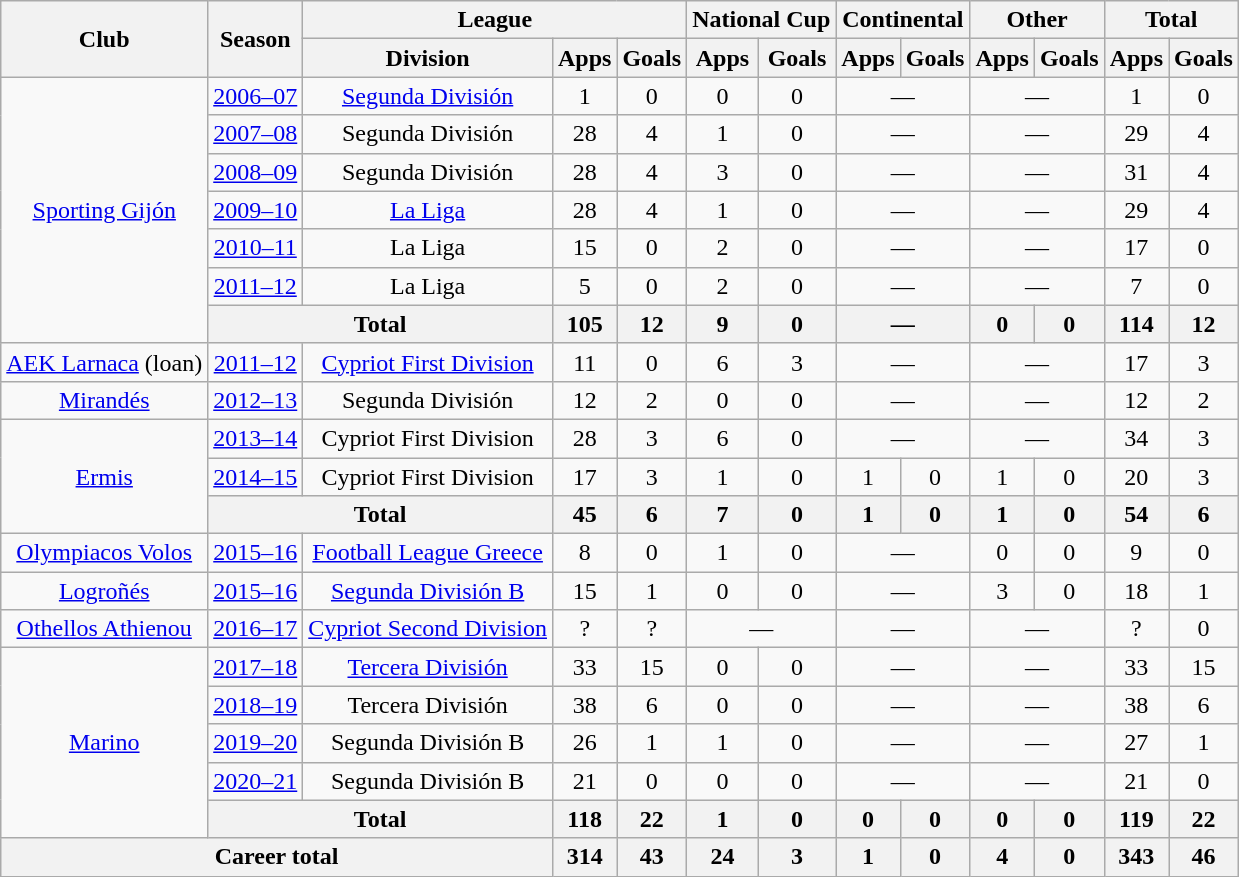<table class="wikitable" style="text-align: center;">
<tr>
<th rowspan="2">Club</th>
<th rowspan="2">Season</th>
<th colspan="3">League</th>
<th colspan="2">National Cup</th>
<th colspan="2">Continental</th>
<th colspan="2">Other</th>
<th colspan="2">Total</th>
</tr>
<tr>
<th>Division</th>
<th>Apps</th>
<th>Goals</th>
<th>Apps</th>
<th>Goals</th>
<th>Apps</th>
<th>Goals</th>
<th>Apps</th>
<th>Goals</th>
<th>Apps</th>
<th>Goals</th>
</tr>
<tr>
<td rowspan="7"><a href='#'>Sporting Gijón</a></td>
<td><a href='#'>2006–07</a></td>
<td><a href='#'>Segunda División</a></td>
<td>1</td>
<td>0</td>
<td>0</td>
<td>0</td>
<td colspan="2">—</td>
<td colspan="2">—</td>
<td>1</td>
<td>0</td>
</tr>
<tr>
<td><a href='#'>2007–08</a></td>
<td>Segunda División</td>
<td>28</td>
<td>4</td>
<td>1</td>
<td>0</td>
<td colspan="2">—</td>
<td colspan="2">—</td>
<td>29</td>
<td>4</td>
</tr>
<tr>
<td><a href='#'>2008–09</a></td>
<td>Segunda División</td>
<td>28</td>
<td>4</td>
<td>3</td>
<td>0</td>
<td colspan="2">—</td>
<td colspan="2">—</td>
<td>31</td>
<td>4</td>
</tr>
<tr>
<td><a href='#'>2009–10</a></td>
<td><a href='#'>La Liga</a></td>
<td>28</td>
<td>4</td>
<td>1</td>
<td>0</td>
<td colspan="2">—</td>
<td colspan="2">—</td>
<td>29</td>
<td>4</td>
</tr>
<tr>
<td><a href='#'>2010–11</a></td>
<td>La Liga</td>
<td>15</td>
<td>0</td>
<td>2</td>
<td>0</td>
<td colspan="2">—</td>
<td colspan="2">—</td>
<td>17</td>
<td>0</td>
</tr>
<tr>
<td><a href='#'>2011–12</a></td>
<td>La Liga</td>
<td>5</td>
<td>0</td>
<td>2</td>
<td>0</td>
<td colspan="2">—</td>
<td colspan="2">—</td>
<td>7</td>
<td>0</td>
</tr>
<tr>
<th colspan="2">Total</th>
<th>105</th>
<th>12</th>
<th>9</th>
<th>0</th>
<th colspan="2">—</th>
<th>0</th>
<th>0</th>
<th>114</th>
<th>12</th>
</tr>
<tr>
<td><a href='#'>AEK Larnaca</a> (loan)</td>
<td><a href='#'>2011–12</a></td>
<td><a href='#'>Cypriot First Division</a></td>
<td>11</td>
<td>0</td>
<td>6</td>
<td>3</td>
<td colspan="2">—</td>
<td colspan="2">—</td>
<td>17</td>
<td>3</td>
</tr>
<tr>
<td><a href='#'>Mirandés</a></td>
<td><a href='#'>2012–13</a></td>
<td>Segunda División</td>
<td>12</td>
<td>2</td>
<td>0</td>
<td>0</td>
<td colspan="2">—</td>
<td colspan="2">—</td>
<td>12</td>
<td>2</td>
</tr>
<tr>
<td rowspan="3"><a href='#'>Ermis</a></td>
<td><a href='#'>2013–14</a></td>
<td>Cypriot First Division</td>
<td>28</td>
<td>3</td>
<td>6</td>
<td>0</td>
<td colspan="2">—</td>
<td colspan="2">—</td>
<td>34</td>
<td>3</td>
</tr>
<tr>
<td><a href='#'>2014–15</a></td>
<td>Cypriot First Division</td>
<td>17</td>
<td>3</td>
<td>1</td>
<td>0</td>
<td>1</td>
<td>0</td>
<td>1</td>
<td>0</td>
<td>20</td>
<td>3</td>
</tr>
<tr>
<th colspan="2">Total</th>
<th>45</th>
<th>6</th>
<th>7</th>
<th>0</th>
<th>1</th>
<th>0</th>
<th>1</th>
<th>0</th>
<th>54</th>
<th>6</th>
</tr>
<tr>
<td><a href='#'>Olympiacos Volos</a></td>
<td><a href='#'>2015–16</a></td>
<td><a href='#'>Football League Greece</a></td>
<td>8</td>
<td>0</td>
<td>1</td>
<td>0</td>
<td colspan="2">—</td>
<td>0</td>
<td>0</td>
<td>9</td>
<td>0</td>
</tr>
<tr>
<td><a href='#'>Logroñés</a></td>
<td><a href='#'>2015–16</a></td>
<td><a href='#'>Segunda División B</a></td>
<td>15</td>
<td>1</td>
<td>0</td>
<td>0</td>
<td colspan="2">—</td>
<td>3</td>
<td>0</td>
<td>18</td>
<td>1</td>
</tr>
<tr>
<td><a href='#'>Othellos Athienou</a></td>
<td><a href='#'>2016–17</a></td>
<td><a href='#'>Cypriot Second Division</a></td>
<td>?</td>
<td>?</td>
<td colspan="2">—</td>
<td colspan="2">—</td>
<td colspan="2">—</td>
<td>?</td>
<td>0</td>
</tr>
<tr>
<td rowspan="5"><a href='#'>Marino</a></td>
<td><a href='#'>2017–18</a></td>
<td><a href='#'>Tercera División</a></td>
<td>33</td>
<td>15</td>
<td>0</td>
<td>0</td>
<td colspan="2">—</td>
<td colspan="2">—</td>
<td>33</td>
<td>15</td>
</tr>
<tr>
<td><a href='#'>2018–19</a></td>
<td>Tercera División</td>
<td>38</td>
<td>6</td>
<td>0</td>
<td>0</td>
<td colspan="2">—</td>
<td colspan="2">—</td>
<td>38</td>
<td>6</td>
</tr>
<tr>
<td><a href='#'>2019–20</a></td>
<td>Segunda División B</td>
<td>26</td>
<td>1</td>
<td>1</td>
<td>0</td>
<td colspan="2">—</td>
<td colspan="2">—</td>
<td>27</td>
<td>1</td>
</tr>
<tr>
<td><a href='#'>2020–21</a></td>
<td>Segunda División B</td>
<td>21</td>
<td>0</td>
<td>0</td>
<td>0</td>
<td colspan="2">—</td>
<td colspan="2">—</td>
<td>21</td>
<td>0</td>
</tr>
<tr>
<th colspan="2">Total</th>
<th>118</th>
<th>22</th>
<th>1</th>
<th>0</th>
<th>0</th>
<th>0</th>
<th>0</th>
<th>0</th>
<th>119</th>
<th>22</th>
</tr>
<tr>
<th colspan="3">Career total</th>
<th>314</th>
<th>43</th>
<th>24</th>
<th>3</th>
<th>1</th>
<th>0</th>
<th>4</th>
<th>0</th>
<th>343</th>
<th>46</th>
</tr>
</table>
